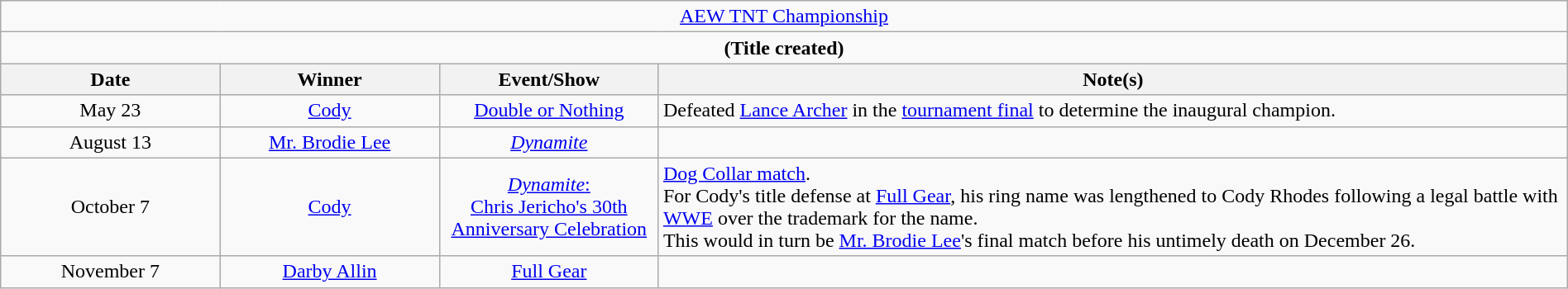<table class="wikitable" style="text-align:center; width:100%;">
<tr>
<td colspan="4" style="text-align: center;"><a href='#'>AEW TNT Championship</a></td>
</tr>
<tr>
<td colspan="4" style="text-align: center;"><strong>(Title created)</strong></td>
</tr>
<tr>
<th width=14%>Date</th>
<th width=14%>Winner</th>
<th width=14%>Event/Show</th>
<th width=58%>Note(s)</th>
</tr>
<tr>
<td>May 23</td>
<td><a href='#'>Cody</a></td>
<td><a href='#'>Double or Nothing</a></td>
<td style="text-align: left;">Defeated <a href='#'>Lance Archer</a> in the <a href='#'>tournament final</a> to determine the inaugural champion.</td>
</tr>
<tr>
<td>August 13<br></td>
<td><a href='#'>Mr. Brodie Lee</a></td>
<td><em><a href='#'>Dynamite</a></em></td>
<td></td>
</tr>
<tr>
<td>October 7</td>
<td><a href='#'>Cody</a></td>
<td><a href='#'><em>Dynamite</em>:<br>Chris Jericho's 30th Anniversary Celebration</a></td>
<td style="text-align: left;"><a href='#'>Dog Collar match</a>.<br>For Cody's title defense at <a href='#'>Full Gear</a>, his ring name was lengthened to Cody Rhodes following a legal battle with <a href='#'>WWE</a> over the trademark for the name.<br>This would in turn be <a href='#'>Mr. Brodie Lee</a>'s final match before his untimely death on December 26.</td>
</tr>
<tr>
<td>November 7</td>
<td><a href='#'>Darby Allin</a></td>
<td><a href='#'>Full Gear</a></td>
<td></td>
</tr>
</table>
